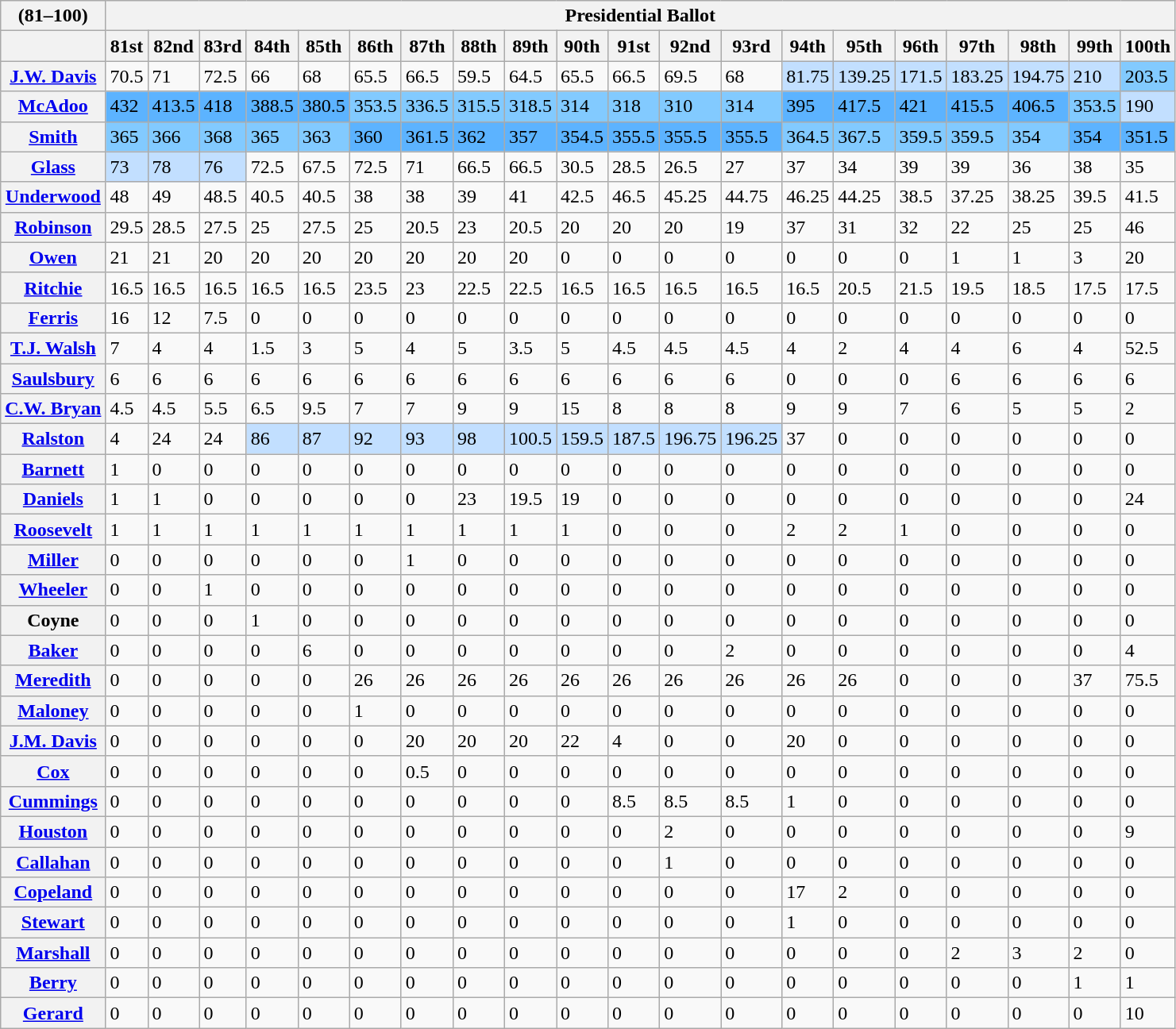<table class="wikitable collapsible collapsed">
<tr>
<th>(81–100)</th>
<th style="text-align:center" colspan="25"><strong>Presidential Ballot</strong></th>
</tr>
<tr>
<th></th>
<th>81st</th>
<th>82nd</th>
<th>83rd</th>
<th>84th</th>
<th>85th</th>
<th>86th</th>
<th>87th</th>
<th>88th</th>
<th>89th</th>
<th>90th</th>
<th>91st</th>
<th>92nd</th>
<th>93rd</th>
<th>94th</th>
<th>95th</th>
<th>96th</th>
<th>97th</th>
<th>98th</th>
<th>99th</th>
<th>100th</th>
</tr>
<tr>
<th><a href='#'>J.W. Davis</a></th>
<td>70.5</td>
<td>71</td>
<td>72.5</td>
<td>66</td>
<td>68</td>
<td>65.5</td>
<td>66.5</td>
<td>59.5</td>
<td>64.5</td>
<td>65.5</td>
<td>66.5</td>
<td>69.5</td>
<td>68</td>
<td style="background:#c2dfff;">81.75</td>
<td style="background:#c2dfff;">139.25</td>
<td style="background:#c2dfff;">171.5</td>
<td style="background:#c2dfff;">183.25</td>
<td style="background:#c2dfff;">194.75</td>
<td style="background:#c2dfff;">210</td>
<td style="background:#82caff;">203.5</td>
</tr>
<tr>
<th><a href='#'>McAdoo</a></th>
<td style="background:#5cb3ff;">432</td>
<td style="background:#5cb3ff;">413.5</td>
<td style="background:#5cb3ff;">418</td>
<td style="background:#5cb3ff;">388.5</td>
<td style="background:#5cb3ff;">380.5</td>
<td style="background:#82caff;">353.5</td>
<td style="background:#82caff;">336.5</td>
<td style="background:#82caff;">315.5</td>
<td style="background:#82caff;">318.5</td>
<td style="background:#82caff;">314</td>
<td style="background:#82caff;">318</td>
<td style="background:#82caff;">310</td>
<td style="background:#82caff;">314</td>
<td style="background:#5cb3ff;">395</td>
<td style="background:#5cb3ff;">417.5</td>
<td style="background:#5cb3ff;">421</td>
<td style="background:#5cb3ff;">415.5</td>
<td style="background:#5cb3ff;">406.5</td>
<td style="background:#82caff;">353.5</td>
<td style="background:#c2dfff;">190</td>
</tr>
<tr>
<th><a href='#'>Smith</a></th>
<td style="background:#82caff;">365</td>
<td style="background:#82caff;">366</td>
<td style="background:#82caff;">368</td>
<td style="background:#82caff;">365</td>
<td style="background:#82caff;">363</td>
<td style="background:#5cb3ff;">360</td>
<td style="background:#5cb3ff;">361.5</td>
<td style="background:#5cb3ff;">362</td>
<td style="background:#5cb3ff;">357</td>
<td style="background:#5cb3ff;">354.5</td>
<td style="background:#5cb3ff;">355.5</td>
<td style="background:#5cb3ff;">355.5</td>
<td style="background:#5cb3ff;">355.5</td>
<td style="background:#82caff;">364.5</td>
<td style="background:#82caff;">367.5</td>
<td style="background:#82caff;">359.5</td>
<td style="background:#82caff;">359.5</td>
<td style="background:#82caff;">354</td>
<td style="background:#5cb3ff;">354</td>
<td style="background:#5cb3ff;">351.5</td>
</tr>
<tr>
<th><a href='#'>Glass</a></th>
<td style="background:#c2dfff;">73</td>
<td style="background:#c2dfff;">78</td>
<td style="background:#c2dfff;">76</td>
<td>72.5</td>
<td>67.5</td>
<td>72.5</td>
<td>71</td>
<td>66.5</td>
<td>66.5</td>
<td>30.5</td>
<td>28.5</td>
<td>26.5</td>
<td>27</td>
<td>37</td>
<td>34</td>
<td>39</td>
<td>39</td>
<td>36</td>
<td>38</td>
<td>35</td>
</tr>
<tr>
<th><a href='#'>Underwood</a></th>
<td>48</td>
<td>49</td>
<td>48.5</td>
<td>40.5</td>
<td>40.5</td>
<td>38</td>
<td>38</td>
<td>39</td>
<td>41</td>
<td>42.5</td>
<td>46.5</td>
<td>45.25</td>
<td>44.75</td>
<td>46.25</td>
<td>44.25</td>
<td>38.5</td>
<td>37.25</td>
<td>38.25</td>
<td>39.5</td>
<td>41.5</td>
</tr>
<tr>
<th><a href='#'>Robinson</a></th>
<td>29.5</td>
<td>28.5</td>
<td>27.5</td>
<td>25</td>
<td>27.5</td>
<td>25</td>
<td>20.5</td>
<td>23</td>
<td>20.5</td>
<td>20</td>
<td>20</td>
<td>20</td>
<td>19</td>
<td>37</td>
<td>31</td>
<td>32</td>
<td>22</td>
<td>25</td>
<td>25</td>
<td>46</td>
</tr>
<tr>
<th><a href='#'>Owen</a></th>
<td>21</td>
<td>21</td>
<td>20</td>
<td>20</td>
<td>20</td>
<td>20</td>
<td>20</td>
<td>20</td>
<td>20</td>
<td>0</td>
<td>0</td>
<td>0</td>
<td>0</td>
<td>0</td>
<td>0</td>
<td>0</td>
<td>1</td>
<td>1</td>
<td>3</td>
<td>20</td>
</tr>
<tr>
<th><a href='#'>Ritchie</a></th>
<td>16.5</td>
<td>16.5</td>
<td>16.5</td>
<td>16.5</td>
<td>16.5</td>
<td>23.5</td>
<td>23</td>
<td>22.5</td>
<td>22.5</td>
<td>16.5</td>
<td>16.5</td>
<td>16.5</td>
<td>16.5</td>
<td>16.5</td>
<td>20.5</td>
<td>21.5</td>
<td>19.5</td>
<td>18.5</td>
<td>17.5</td>
<td>17.5</td>
</tr>
<tr>
<th><a href='#'>Ferris</a></th>
<td>16</td>
<td>12</td>
<td>7.5</td>
<td>0</td>
<td>0</td>
<td>0</td>
<td>0</td>
<td>0</td>
<td>0</td>
<td>0</td>
<td>0</td>
<td>0</td>
<td>0</td>
<td>0</td>
<td>0</td>
<td>0</td>
<td>0</td>
<td>0</td>
<td>0</td>
<td>0</td>
</tr>
<tr>
<th><a href='#'>T.J. Walsh</a></th>
<td>7</td>
<td>4</td>
<td>4</td>
<td>1.5</td>
<td>3</td>
<td>5</td>
<td>4</td>
<td>5</td>
<td>3.5</td>
<td>5</td>
<td>4.5</td>
<td>4.5</td>
<td>4.5</td>
<td>4</td>
<td>2</td>
<td>4</td>
<td>4</td>
<td>6</td>
<td>4</td>
<td>52.5</td>
</tr>
<tr>
<th><a href='#'>Saulsbury</a></th>
<td>6</td>
<td>6</td>
<td>6</td>
<td>6</td>
<td>6</td>
<td>6</td>
<td>6</td>
<td>6</td>
<td>6</td>
<td>6</td>
<td>6</td>
<td>6</td>
<td>6</td>
<td>0</td>
<td>0</td>
<td>0</td>
<td>6</td>
<td>6</td>
<td>6</td>
<td>6</td>
</tr>
<tr>
<th><a href='#'>C.W. Bryan</a></th>
<td>4.5</td>
<td>4.5</td>
<td>5.5</td>
<td>6.5</td>
<td>9.5</td>
<td>7</td>
<td>7</td>
<td>9</td>
<td>9</td>
<td>15</td>
<td>8</td>
<td>8</td>
<td>8</td>
<td>9</td>
<td>9</td>
<td>7</td>
<td>6</td>
<td>5</td>
<td>5</td>
<td>2</td>
</tr>
<tr>
<th><a href='#'>Ralston</a></th>
<td>4</td>
<td>24</td>
<td>24</td>
<td style="background:#c2dfff;">86</td>
<td style="background:#c2dfff;">87</td>
<td style="background:#c2dfff;">92</td>
<td style="background:#c2dfff;">93</td>
<td style="background:#c2dfff;">98</td>
<td style="background:#c2dfff;">100.5</td>
<td style="background:#c2dfff;">159.5</td>
<td style="background:#c2dfff;">187.5</td>
<td style="background:#c2dfff;">196.75</td>
<td style="background:#c2dfff;">196.25</td>
<td>37</td>
<td>0</td>
<td>0</td>
<td>0</td>
<td>0</td>
<td>0</td>
<td>0</td>
</tr>
<tr>
<th><a href='#'>Barnett</a></th>
<td>1</td>
<td>0</td>
<td>0</td>
<td>0</td>
<td>0</td>
<td>0</td>
<td>0</td>
<td>0</td>
<td>0</td>
<td>0</td>
<td>0</td>
<td>0</td>
<td>0</td>
<td>0</td>
<td>0</td>
<td>0</td>
<td>0</td>
<td>0</td>
<td>0</td>
<td>0</td>
</tr>
<tr>
<th><a href='#'>Daniels</a></th>
<td>1</td>
<td>1</td>
<td>0</td>
<td>0</td>
<td>0</td>
<td>0</td>
<td>0</td>
<td>23</td>
<td>19.5</td>
<td>19</td>
<td>0</td>
<td>0</td>
<td>0</td>
<td>0</td>
<td>0</td>
<td>0</td>
<td>0</td>
<td>0</td>
<td>0</td>
<td>24</td>
</tr>
<tr>
<th><a href='#'>Roosevelt</a></th>
<td>1</td>
<td>1</td>
<td>1</td>
<td>1</td>
<td>1</td>
<td>1</td>
<td>1</td>
<td>1</td>
<td>1</td>
<td>1</td>
<td>0</td>
<td>0</td>
<td>0</td>
<td>2</td>
<td>2</td>
<td>1</td>
<td>0</td>
<td>0</td>
<td>0</td>
<td>0</td>
</tr>
<tr>
<th><a href='#'>Miller</a></th>
<td>0</td>
<td>0</td>
<td>0</td>
<td>0</td>
<td>0</td>
<td>0</td>
<td>1</td>
<td>0</td>
<td>0</td>
<td>0</td>
<td>0</td>
<td>0</td>
<td>0</td>
<td>0</td>
<td>0</td>
<td>0</td>
<td>0</td>
<td>0</td>
<td>0</td>
<td>0</td>
</tr>
<tr>
<th><a href='#'>Wheeler</a></th>
<td>0</td>
<td>0</td>
<td>1</td>
<td>0</td>
<td>0</td>
<td>0</td>
<td>0</td>
<td>0</td>
<td>0</td>
<td>0</td>
<td>0</td>
<td>0</td>
<td>0</td>
<td>0</td>
<td>0</td>
<td>0</td>
<td>0</td>
<td>0</td>
<td>0</td>
<td>0</td>
</tr>
<tr>
<th>Coyne</th>
<td>0</td>
<td>0</td>
<td>0</td>
<td>1</td>
<td>0</td>
<td>0</td>
<td>0</td>
<td>0</td>
<td>0</td>
<td>0</td>
<td>0</td>
<td>0</td>
<td>0</td>
<td>0</td>
<td>0</td>
<td>0</td>
<td>0</td>
<td>0</td>
<td>0</td>
<td>0</td>
</tr>
<tr>
<th><a href='#'>Baker</a></th>
<td>0</td>
<td>0</td>
<td>0</td>
<td>0</td>
<td>6</td>
<td>0</td>
<td>0</td>
<td>0</td>
<td>0</td>
<td>0</td>
<td>0</td>
<td>0</td>
<td>2</td>
<td>0</td>
<td>0</td>
<td>0</td>
<td>0</td>
<td>0</td>
<td>0</td>
<td>4</td>
</tr>
<tr>
<th><a href='#'>Meredith</a></th>
<td>0</td>
<td>0</td>
<td>0</td>
<td>0</td>
<td>0</td>
<td>26</td>
<td>26</td>
<td>26</td>
<td>26</td>
<td>26</td>
<td>26</td>
<td>26</td>
<td>26</td>
<td>26</td>
<td>26</td>
<td>0</td>
<td>0</td>
<td>0</td>
<td>37</td>
<td>75.5</td>
</tr>
<tr>
<th><a href='#'>Maloney</a></th>
<td>0</td>
<td>0</td>
<td>0</td>
<td>0</td>
<td>0</td>
<td>1</td>
<td>0</td>
<td>0</td>
<td>0</td>
<td>0</td>
<td>0</td>
<td>0</td>
<td>0</td>
<td>0</td>
<td>0</td>
<td>0</td>
<td>0</td>
<td>0</td>
<td>0</td>
<td>0</td>
</tr>
<tr>
<th><a href='#'>J.M. Davis</a></th>
<td>0</td>
<td>0</td>
<td>0</td>
<td>0</td>
<td>0</td>
<td>0</td>
<td>20</td>
<td>20</td>
<td>20</td>
<td>22</td>
<td>4</td>
<td>0</td>
<td>0</td>
<td>20</td>
<td>0</td>
<td>0</td>
<td>0</td>
<td>0</td>
<td>0</td>
<td>0</td>
</tr>
<tr>
<th><a href='#'>Cox</a></th>
<td>0</td>
<td>0</td>
<td>0</td>
<td>0</td>
<td>0</td>
<td>0</td>
<td>0.5</td>
<td>0</td>
<td>0</td>
<td>0</td>
<td>0</td>
<td>0</td>
<td>0</td>
<td>0</td>
<td>0</td>
<td>0</td>
<td>0</td>
<td>0</td>
<td>0</td>
<td>0</td>
</tr>
<tr>
<th><a href='#'>Cummings</a></th>
<td>0</td>
<td>0</td>
<td>0</td>
<td>0</td>
<td>0</td>
<td>0</td>
<td>0</td>
<td>0</td>
<td>0</td>
<td>0</td>
<td>8.5</td>
<td>8.5</td>
<td>8.5</td>
<td>1</td>
<td>0</td>
<td>0</td>
<td>0</td>
<td>0</td>
<td>0</td>
<td>0</td>
</tr>
<tr>
<th><a href='#'>Houston</a></th>
<td>0</td>
<td>0</td>
<td>0</td>
<td>0</td>
<td>0</td>
<td>0</td>
<td>0</td>
<td>0</td>
<td>0</td>
<td>0</td>
<td>0</td>
<td>2</td>
<td>0</td>
<td>0</td>
<td>0</td>
<td>0</td>
<td>0</td>
<td>0</td>
<td>0</td>
<td>9</td>
</tr>
<tr>
<th><a href='#'>Callahan</a></th>
<td>0</td>
<td>0</td>
<td>0</td>
<td>0</td>
<td>0</td>
<td>0</td>
<td>0</td>
<td>0</td>
<td>0</td>
<td>0</td>
<td>0</td>
<td>1</td>
<td>0</td>
<td>0</td>
<td>0</td>
<td>0</td>
<td>0</td>
<td>0</td>
<td>0</td>
<td>0</td>
</tr>
<tr>
<th><a href='#'>Copeland</a></th>
<td>0</td>
<td>0</td>
<td>0</td>
<td>0</td>
<td>0</td>
<td>0</td>
<td>0</td>
<td>0</td>
<td>0</td>
<td>0</td>
<td>0</td>
<td>0</td>
<td>0</td>
<td>17</td>
<td>2</td>
<td>0</td>
<td>0</td>
<td>0</td>
<td>0</td>
<td>0</td>
</tr>
<tr>
<th><a href='#'>Stewart</a></th>
<td>0</td>
<td>0</td>
<td>0</td>
<td>0</td>
<td>0</td>
<td>0</td>
<td>0</td>
<td>0</td>
<td>0</td>
<td>0</td>
<td>0</td>
<td>0</td>
<td>0</td>
<td>1</td>
<td>0</td>
<td>0</td>
<td>0</td>
<td>0</td>
<td>0</td>
<td>0</td>
</tr>
<tr>
<th><a href='#'>Marshall</a></th>
<td>0</td>
<td>0</td>
<td>0</td>
<td>0</td>
<td>0</td>
<td>0</td>
<td>0</td>
<td>0</td>
<td>0</td>
<td>0</td>
<td>0</td>
<td>0</td>
<td>0</td>
<td>0</td>
<td>0</td>
<td>0</td>
<td>2</td>
<td>3</td>
<td>2</td>
<td>0</td>
</tr>
<tr>
<th><a href='#'>Berry</a></th>
<td>0</td>
<td>0</td>
<td>0</td>
<td>0</td>
<td>0</td>
<td>0</td>
<td>0</td>
<td>0</td>
<td>0</td>
<td>0</td>
<td>0</td>
<td>0</td>
<td>0</td>
<td>0</td>
<td>0</td>
<td>0</td>
<td>0</td>
<td>0</td>
<td>1</td>
<td>1</td>
</tr>
<tr>
<th><a href='#'>Gerard</a></th>
<td>0</td>
<td>0</td>
<td>0</td>
<td>0</td>
<td>0</td>
<td>0</td>
<td>0</td>
<td>0</td>
<td>0</td>
<td>0</td>
<td>0</td>
<td>0</td>
<td>0</td>
<td>0</td>
<td>0</td>
<td>0</td>
<td>0</td>
<td>0</td>
<td>0</td>
<td>10</td>
</tr>
</table>
